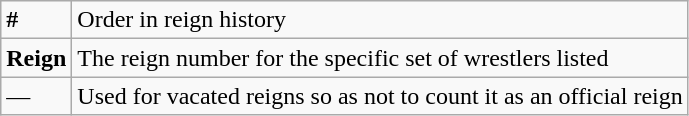<table class="wikitable">
<tr>
<td><strong>#</strong></td>
<td>Order in reign history</td>
</tr>
<tr>
<td><strong>Reign</strong></td>
<td>The reign number for the specific set of wrestlers listed</td>
</tr>
<tr>
<td>—</td>
<td>Used for vacated reigns so as not to count it as an official reign</td>
</tr>
</table>
